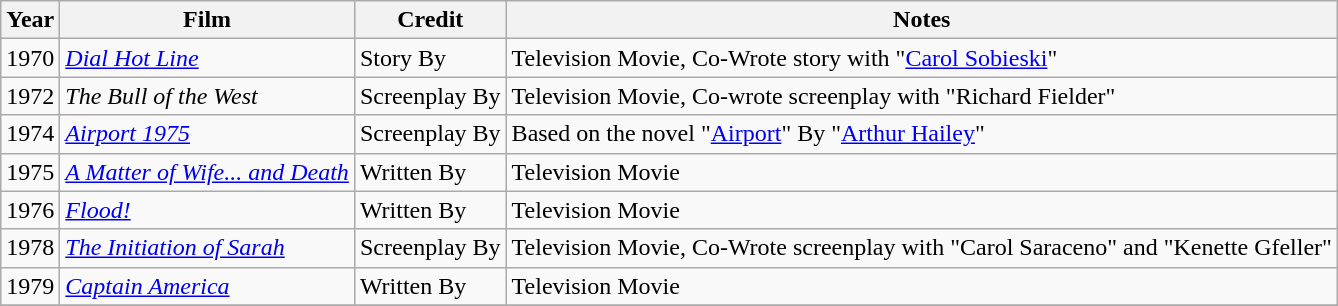<table class="wikitable">
<tr>
<th>Year</th>
<th>Film</th>
<th>Credit</th>
<th>Notes</th>
</tr>
<tr>
<td>1970</td>
<td><em><a href='#'>Dial Hot Line</a></em></td>
<td>Story By</td>
<td>Television Movie, Co-Wrote story with "<a href='#'>Carol Sobieski</a>"</td>
</tr>
<tr>
<td>1972</td>
<td><em>The Bull of the West</em></td>
<td>Screenplay By</td>
<td>Television Movie, Co-wrote screenplay with "Richard Fielder"</td>
</tr>
<tr>
<td>1974</td>
<td><em><a href='#'>Airport 1975</a></em></td>
<td>Screenplay By</td>
<td>Based on the novel "<a href='#'>Airport</a>" By "<a href='#'>Arthur Hailey</a>"</td>
</tr>
<tr>
<td>1975</td>
<td><em><a href='#'>A Matter of Wife... and Death</a></em></td>
<td>Written By</td>
<td>Television Movie</td>
</tr>
<tr>
<td>1976</td>
<td><em><a href='#'>Flood!</a></em></td>
<td>Written By</td>
<td>Television Movie</td>
</tr>
<tr>
<td>1978</td>
<td><em><a href='#'>The Initiation of Sarah</a></em></td>
<td>Screenplay By</td>
<td>Television Movie, Co-Wrote screenplay with "Carol Saraceno" and "Kenette Gfeller"</td>
</tr>
<tr>
<td>1979</td>
<td><em><a href='#'>Captain America</a></em></td>
<td>Written By</td>
<td>Television Movie</td>
</tr>
<tr>
</tr>
</table>
